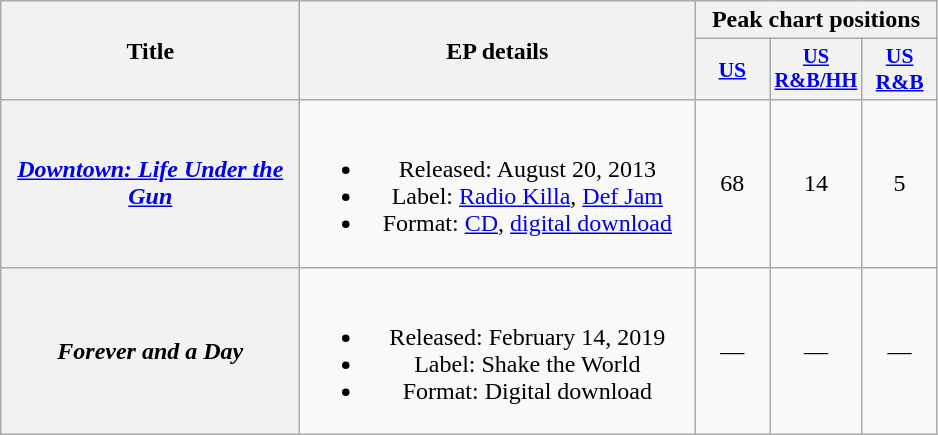<table class="wikitable plainrowheaders" style="text-align:center;">
<tr>
<th scope="col" rowspan="2" style="width:12em;">Title</th>
<th scope="col" rowspan="2" style="width:16em;">EP details</th>
<th scope="col" colspan="4">Peak chart positions</th>
</tr>
<tr>
<th scope="col" style="width:3em;font-size:90%;"><a href='#'>US</a><br></th>
<th scope="col" style="width:3em;font-size:85%;"><a href='#'>US<br>R&B/HH</a><br></th>
<th scope="col" style="width:3em;font-size:90%;"><a href='#'>US<br>R&B</a><br></th>
</tr>
<tr>
<th scope="row"><em><a href='#'>Downtown: Life Under the Gun</a></em></th>
<td><br><ul><li>Released: August 20, 2013</li><li>Label: <a href='#'>Radio Killa</a>, <a href='#'>Def Jam</a></li><li>Format: <a href='#'>CD</a>, <a href='#'>digital download</a></li></ul></td>
<td>68</td>
<td>14</td>
<td>5</td>
</tr>
<tr>
<th scope="row"><em>Forever and a Day</em></th>
<td><br><ul><li>Released: February 14, 2019</li><li>Label: Shake the World</li><li>Format: Digital download</li></ul></td>
<td>—</td>
<td>—</td>
<td>—</td>
</tr>
</table>
